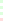<table style="font-size: 85%">
<tr>
<td style="background:#dfd;"></td>
</tr>
<tr>
<td style="background:#dfd;"></td>
</tr>
<tr>
<td style="background:#dfd;"></td>
</tr>
<tr>
<td style="background:#fdd;"></td>
</tr>
</table>
